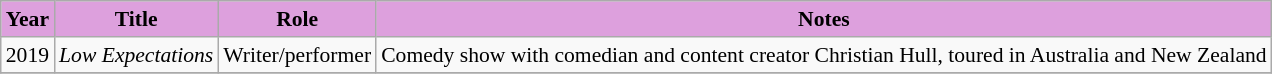<table class="wikitable" style="font-size:90%;">
<tr>
<th style="background: #dda0dd;">Year</th>
<th style="background: #dda0dd;">Title</th>
<th style="background: #dda0dd;">Role</th>
<th style="background: #dda0dd;">Notes</th>
</tr>
<tr>
<td>2019</td>
<td><em>Low Expectations</em></td>
<td>Writer/performer</td>
<td>Comedy show with comedian and content creator Christian Hull, toured in Australia and New Zealand</td>
</tr>
<tr>
</tr>
</table>
